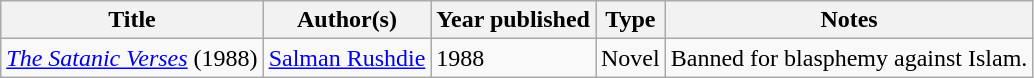<table class="wikitable sortable">
<tr>
<th>Title</th>
<th>Author(s)</th>
<th>Year published</th>
<th>Type</th>
<th class="unsortable">Notes</th>
</tr>
<tr>
<td><em><a href='#'>The Satanic Verses</a></em> (1988)</td>
<td><a href='#'>Salman Rushdie</a></td>
<td>1988</td>
<td>Novel</td>
<td>Banned for blasphemy against Islam.</td>
</tr>
</table>
